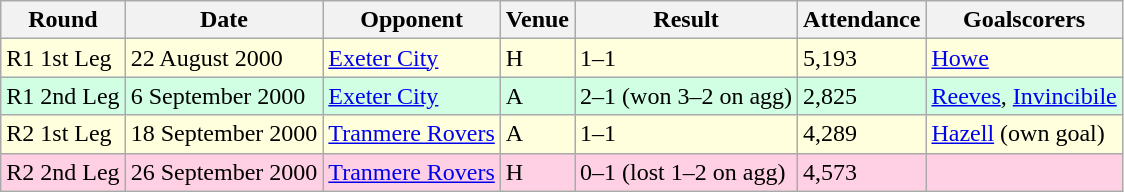<table class="wikitable">
<tr>
<th>Round</th>
<th>Date</th>
<th>Opponent</th>
<th>Venue</th>
<th>Result</th>
<th>Attendance</th>
<th>Goalscorers</th>
</tr>
<tr style="background-color: #ffffdd;">
<td>R1 1st Leg</td>
<td>22 August 2000</td>
<td><a href='#'>Exeter City</a></td>
<td>H</td>
<td>1–1</td>
<td>5,193</td>
<td><a href='#'>Howe</a></td>
</tr>
<tr style="background-color: #d0ffe3;">
<td>R1 2nd Leg</td>
<td>6 September 2000</td>
<td><a href='#'>Exeter City</a></td>
<td>A</td>
<td>2–1 (won 3–2 on agg)</td>
<td>2,825</td>
<td><a href='#'>Reeves</a>, <a href='#'>Invincibile</a></td>
</tr>
<tr style="background-color: #ffffdd;">
<td>R2 1st Leg</td>
<td>18 September 2000</td>
<td><a href='#'>Tranmere Rovers</a></td>
<td>A</td>
<td>1–1</td>
<td>4,289</td>
<td><a href='#'>Hazell</a> (own goal)</td>
</tr>
<tr style="background-color: #ffd0e3;">
<td>R2 2nd Leg</td>
<td>26 September 2000</td>
<td><a href='#'>Tranmere Rovers</a></td>
<td>H</td>
<td>0–1 (lost 1–2 on agg)</td>
<td>4,573</td>
<td></td>
</tr>
</table>
